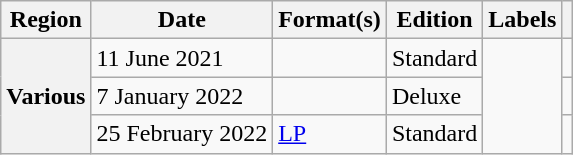<table class="wikitable plainrowheaders">
<tr>
<th scope="col">Region</th>
<th scope="col">Date</th>
<th scope="col">Format(s)</th>
<th scope="col">Edition</th>
<th scope="col">Labels</th>
<th scope="col"></th>
</tr>
<tr>
<th scope="row" rowspan="3">Various</th>
<td>11 June 2021</td>
<td></td>
<td>Standard</td>
<td rowspan="3"></td>
<td style="text-align:center;"></td>
</tr>
<tr>
<td>7 January 2022</td>
<td></td>
<td>Deluxe</td>
<td style="text-align:center;"></td>
</tr>
<tr>
<td>25 February 2022</td>
<td><a href='#'>LP</a></td>
<td>Standard</td>
<td style="text-align:center;"></td>
</tr>
</table>
